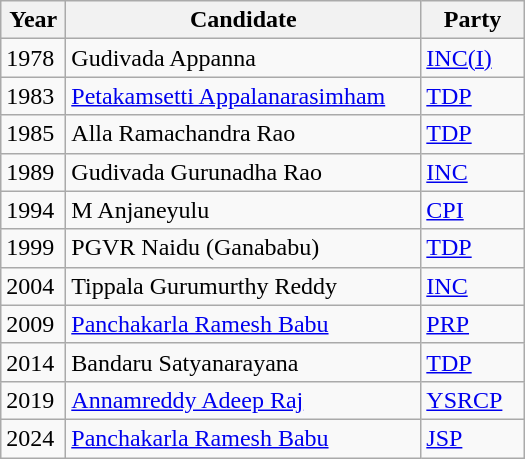<table class="wikitable" width="350px">
<tr>
<th width="50px">Year</th>
<th width="600px">Candidate</th>
<th width="100">Party</th>
</tr>
<tr>
<td>1978</td>
<td>Gudivada Appanna</td>
<td><a href='#'>INC(I)</a></td>
</tr>
<tr>
<td>1983</td>
<td><a href='#'>Petakamsetti Appalanarasimham</a></td>
<td><a href='#'>TDP</a></td>
</tr>
<tr>
<td>1985</td>
<td>Alla Ramachandra Rao</td>
<td><a href='#'>TDP</a></td>
</tr>
<tr>
<td>1989</td>
<td>Gudivada Gurunadha Rao</td>
<td><a href='#'>INC</a></td>
</tr>
<tr>
<td>1994</td>
<td>M Anjaneyulu</td>
<td><a href='#'>CPI</a></td>
</tr>
<tr>
<td>1999</td>
<td>PGVR Naidu (Ganababu)</td>
<td><a href='#'>TDP</a></td>
</tr>
<tr>
<td>2004</td>
<td>Tippala Gurumurthy Reddy</td>
<td><a href='#'>INC</a></td>
</tr>
<tr>
<td>2009</td>
<td><a href='#'>Panchakarla Ramesh Babu</a></td>
<td><a href='#'>PRP</a></td>
</tr>
<tr>
<td>2014</td>
<td>Bandaru Satyanarayana</td>
<td><a href='#'>TDP</a></td>
</tr>
<tr>
<td>2019</td>
<td><a href='#'>Annamreddy Adeep Raj</a></td>
<td><a href='#'>YSRCP</a></td>
</tr>
<tr>
<td>2024</td>
<td><a href='#'>Panchakarla Ramesh Babu</a></td>
<td><a href='#'>JSP</a></td>
</tr>
</table>
